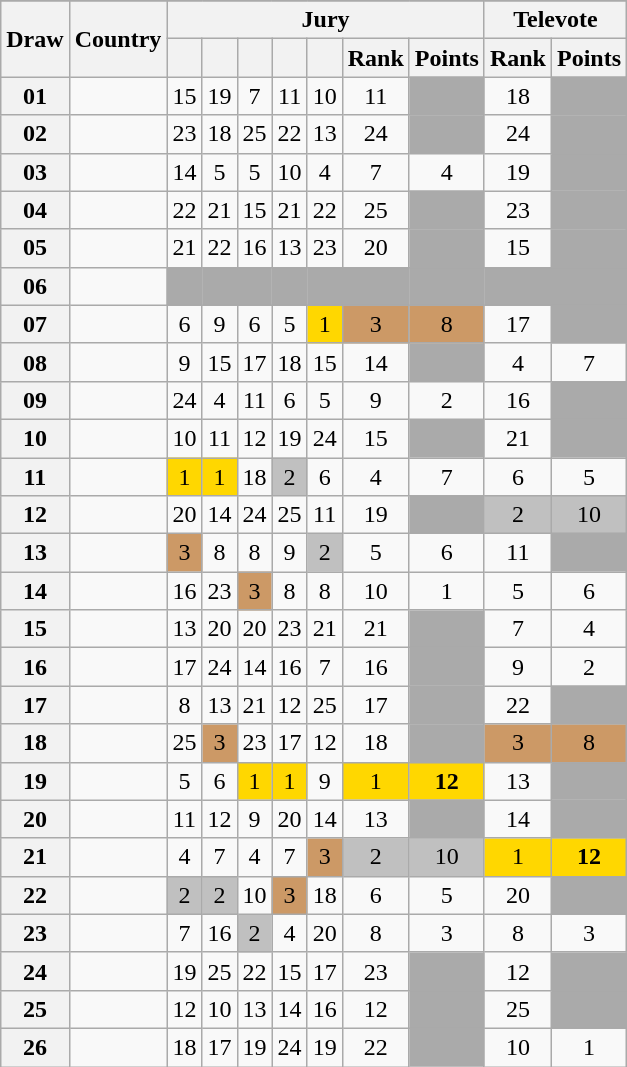<table class="sortable wikitable collapsible plainrowheaders" style="text-align:center;">
<tr>
</tr>
<tr>
<th scope="col" rowspan="2">Draw</th>
<th scope="col" rowspan="2">Country</th>
<th scope="col" colspan="7">Jury</th>
<th scope="col" colspan="2">Televote</th>
</tr>
<tr>
<th scope="col"><small></small></th>
<th scope="col"><small></small></th>
<th scope="col"><small></small></th>
<th scope="col"><small></small></th>
<th scope="col"><small></small></th>
<th scope="col">Rank</th>
<th scope="col">Points</th>
<th scope="col">Rank</th>
<th scope="col">Points</th>
</tr>
<tr>
<th scope="row" style="text-align:center;">01</th>
<td style="text-align:left;"></td>
<td>15</td>
<td>19</td>
<td>7</td>
<td>11</td>
<td>10</td>
<td>11</td>
<td style="background:#AAAAAA;"></td>
<td>18</td>
<td style="background:#AAAAAA;"></td>
</tr>
<tr>
<th scope="row" style="text-align:center;">02</th>
<td style="text-align:left;"></td>
<td>23</td>
<td>18</td>
<td>25</td>
<td>22</td>
<td>13</td>
<td>24</td>
<td style="background:#AAAAAA;"></td>
<td>24</td>
<td style="background:#AAAAAA;"></td>
</tr>
<tr>
<th scope="row" style="text-align:center;">03</th>
<td style="text-align:left;"></td>
<td>14</td>
<td>5</td>
<td>5</td>
<td>10</td>
<td>4</td>
<td>7</td>
<td>4</td>
<td>19</td>
<td style="background:#AAAAAA;"></td>
</tr>
<tr>
<th scope="row" style="text-align:center;">04</th>
<td style="text-align:left;"></td>
<td>22</td>
<td>21</td>
<td>15</td>
<td>21</td>
<td>22</td>
<td>25</td>
<td style="background:#AAAAAA;"></td>
<td>23</td>
<td style="background:#AAAAAA;"></td>
</tr>
<tr>
<th scope="row" style="text-align:center;">05</th>
<td style="text-align:left;"></td>
<td>21</td>
<td>22</td>
<td>16</td>
<td>13</td>
<td>23</td>
<td>20</td>
<td style="background:#AAAAAA;"></td>
<td>15</td>
<td style="background:#AAAAAA;"></td>
</tr>
<tr class="sortbottom">
<th scope="row" style="text-align:center;">06</th>
<td style="text-align:left;"></td>
<td style="background:#AAAAAA;"></td>
<td style="background:#AAAAAA;"></td>
<td style="background:#AAAAAA;"></td>
<td style="background:#AAAAAA;"></td>
<td style="background:#AAAAAA;"></td>
<td style="background:#AAAAAA;"></td>
<td style="background:#AAAAAA;"></td>
<td style="background:#AAAAAA;"></td>
<td style="background:#AAAAAA;"></td>
</tr>
<tr>
<th scope="row" style="text-align:center;">07</th>
<td style="text-align:left;"></td>
<td>6</td>
<td>9</td>
<td>6</td>
<td>5</td>
<td style="background:gold;">1</td>
<td style="background:#CC9966;">3</td>
<td style="background:#CC9966;">8</td>
<td>17</td>
<td style="background:#AAAAAA;"></td>
</tr>
<tr>
<th scope="row" style="text-align:center;">08</th>
<td style="text-align:left;"></td>
<td>9</td>
<td>15</td>
<td>17</td>
<td>18</td>
<td>15</td>
<td>14</td>
<td style="background:#AAAAAA;"></td>
<td>4</td>
<td>7</td>
</tr>
<tr>
<th scope="row" style="text-align:center;">09</th>
<td style="text-align:left;"></td>
<td>24</td>
<td>4</td>
<td>11</td>
<td>6</td>
<td>5</td>
<td>9</td>
<td>2</td>
<td>16</td>
<td style="background:#AAAAAA;"></td>
</tr>
<tr>
<th scope="row" style="text-align:center;">10</th>
<td style="text-align:left;"></td>
<td>10</td>
<td>11</td>
<td>12</td>
<td>19</td>
<td>24</td>
<td>15</td>
<td style="background:#AAAAAA;"></td>
<td>21</td>
<td style="background:#AAAAAA;"></td>
</tr>
<tr>
<th scope="row" style="text-align:center;">11</th>
<td style="text-align:left;"></td>
<td style="background:gold;">1</td>
<td style="background:gold;">1</td>
<td>18</td>
<td style="background:silver;">2</td>
<td>6</td>
<td>4</td>
<td>7</td>
<td>6</td>
<td>5</td>
</tr>
<tr>
<th scope="row" style="text-align:center;">12</th>
<td style="text-align:left;"></td>
<td>20</td>
<td>14</td>
<td>24</td>
<td>25</td>
<td>11</td>
<td>19</td>
<td style="background:#AAAAAA;"></td>
<td style="background:silver;">2</td>
<td style="background:silver;">10</td>
</tr>
<tr>
<th scope="row" style="text-align:center;">13</th>
<td style="text-align:left;"></td>
<td style="background:#CC9966;">3</td>
<td>8</td>
<td>8</td>
<td>9</td>
<td style="background:silver;">2</td>
<td>5</td>
<td>6</td>
<td>11</td>
<td style="background:#AAAAAA;"></td>
</tr>
<tr>
<th scope="row" style="text-align:center;">14</th>
<td style="text-align:left;"></td>
<td>16</td>
<td>23</td>
<td style="background:#CC9966;">3</td>
<td>8</td>
<td>8</td>
<td>10</td>
<td>1</td>
<td>5</td>
<td>6</td>
</tr>
<tr>
<th scope="row" style="text-align:center;">15</th>
<td style="text-align:left;"></td>
<td>13</td>
<td>20</td>
<td>20</td>
<td>23</td>
<td>21</td>
<td>21</td>
<td style="background:#AAAAAA;"></td>
<td>7</td>
<td>4</td>
</tr>
<tr>
<th scope="row" style="text-align:center;">16</th>
<td style="text-align:left;"></td>
<td>17</td>
<td>24</td>
<td>14</td>
<td>16</td>
<td>7</td>
<td>16</td>
<td style="background:#AAAAAA;"></td>
<td>9</td>
<td>2</td>
</tr>
<tr>
<th scope="row" style="text-align:center;">17</th>
<td style="text-align:left;"></td>
<td>8</td>
<td>13</td>
<td>21</td>
<td>12</td>
<td>25</td>
<td>17</td>
<td style="background:#AAAAAA;"></td>
<td>22</td>
<td style="background:#AAAAAA;"></td>
</tr>
<tr>
<th scope="row" style="text-align:center;">18</th>
<td style="text-align:left;"></td>
<td>25</td>
<td style="background:#CC9966;">3</td>
<td>23</td>
<td>17</td>
<td>12</td>
<td>18</td>
<td style="background:#AAAAAA;"></td>
<td style="background:#CC9966;">3</td>
<td style="background:#CC9966;">8</td>
</tr>
<tr>
<th scope="row" style="text-align:center;">19</th>
<td style="text-align:left;"></td>
<td>5</td>
<td>6</td>
<td style="background:gold;">1</td>
<td style="background:gold;">1</td>
<td>9</td>
<td style="background:gold;">1</td>
<td style="background:gold;"><strong>12</strong></td>
<td>13</td>
<td style="background:#AAAAAA;"></td>
</tr>
<tr>
<th scope="row" style="text-align:center;">20</th>
<td style="text-align:left;"></td>
<td>11</td>
<td>12</td>
<td>9</td>
<td>20</td>
<td>14</td>
<td>13</td>
<td style="background:#AAAAAA;"></td>
<td>14</td>
<td style="background:#AAAAAA;"></td>
</tr>
<tr>
<th scope="row" style="text-align:center;">21</th>
<td style="text-align:left;"></td>
<td>4</td>
<td>7</td>
<td>4</td>
<td>7</td>
<td style="background:#CC9966;">3</td>
<td style="background:silver;">2</td>
<td style="background:silver;">10</td>
<td style="background:gold;">1</td>
<td style="background:gold;"><strong>12</strong></td>
</tr>
<tr>
<th scope="row" style="text-align:center;">22</th>
<td style="text-align:left;"></td>
<td style="background:silver;">2</td>
<td style="background:silver;">2</td>
<td>10</td>
<td style="background:#CC9966;">3</td>
<td>18</td>
<td>6</td>
<td>5</td>
<td>20</td>
<td style="background:#AAAAAA;"></td>
</tr>
<tr>
<th scope="row" style="text-align:center;">23</th>
<td style="text-align:left;"></td>
<td>7</td>
<td>16</td>
<td style="background:silver;">2</td>
<td>4</td>
<td>20</td>
<td>8</td>
<td>3</td>
<td>8</td>
<td>3</td>
</tr>
<tr>
<th scope="row" style="text-align:center;">24</th>
<td style="text-align:left;"></td>
<td>19</td>
<td>25</td>
<td>22</td>
<td>15</td>
<td>17</td>
<td>23</td>
<td style="background:#AAAAAA;"></td>
<td>12</td>
<td style="background:#AAAAAA;"></td>
</tr>
<tr>
<th scope="row" style="text-align:center;">25</th>
<td style="text-align:left;"></td>
<td>12</td>
<td>10</td>
<td>13</td>
<td>14</td>
<td>16</td>
<td>12</td>
<td style="background:#AAAAAA;"></td>
<td>25</td>
<td style="background:#AAAAAA;"></td>
</tr>
<tr>
<th scope="row" style="text-align:center;">26</th>
<td style="text-align:left;"></td>
<td>18</td>
<td>17</td>
<td>19</td>
<td>24</td>
<td>19</td>
<td>22</td>
<td style="background:#AAAAAA;"></td>
<td>10</td>
<td>1</td>
</tr>
</table>
